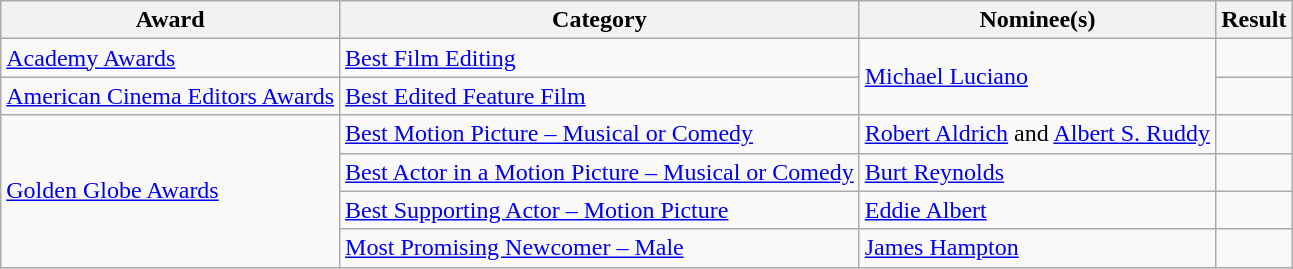<table class="wikitable plainrowheaders">
<tr>
<th>Award</th>
<th>Category</th>
<th>Nominee(s)</th>
<th>Result</th>
</tr>
<tr>
<td><a href='#'>Academy Awards</a></td>
<td><a href='#'>Best Film Editing</a></td>
<td rowspan="2"><a href='#'>Michael Luciano</a></td>
<td></td>
</tr>
<tr>
<td><a href='#'>American Cinema Editors Awards</a></td>
<td><a href='#'>Best Edited Feature Film</a></td>
<td></td>
</tr>
<tr>
<td rowspan="4"><a href='#'>Golden Globe Awards</a></td>
<td><a href='#'>Best Motion Picture – Musical or Comedy</a></td>
<td><a href='#'>Robert Aldrich</a> and <a href='#'>Albert S. Ruddy</a></td>
<td></td>
</tr>
<tr>
<td><a href='#'>Best Actor in a Motion Picture – Musical or Comedy</a></td>
<td><a href='#'>Burt Reynolds</a></td>
<td></td>
</tr>
<tr>
<td><a href='#'>Best Supporting Actor – Motion Picture</a></td>
<td><a href='#'>Eddie Albert</a></td>
<td></td>
</tr>
<tr>
<td><a href='#'>Most Promising Newcomer – Male</a></td>
<td><a href='#'>James Hampton</a></td>
<td></td>
</tr>
</table>
